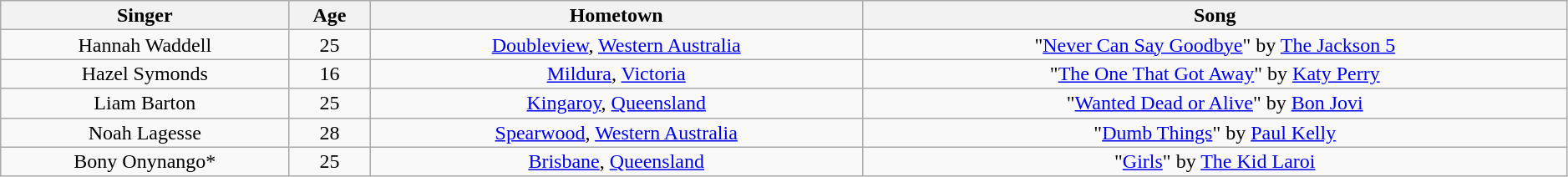<table class="wikitable plainrowheaders" style="text-align:center; line-height:16px; width:99%;">
<tr>
<th scope="col">Singer</th>
<th>Age</th>
<th>Hometown</th>
<th scope="col">Song</th>
</tr>
<tr>
<td>Hannah Waddell</td>
<td>25</td>
<td><a href='#'>Doubleview</a>, <a href='#'>Western Australia</a></td>
<td>"<a href='#'>Never Can Say Goodbye</a>" by <a href='#'>The Jackson 5</a></td>
</tr>
<tr>
<td>Hazel Symonds</td>
<td>16</td>
<td><a href='#'>Mildura</a>, <a href='#'>Victoria</a></td>
<td>"<a href='#'>The One That Got Away</a>" by <a href='#'>Katy Perry</a></td>
</tr>
<tr>
<td>Liam Barton</td>
<td>25</td>
<td><a href='#'>Kingaroy</a>, <a href='#'>Queensland</a></td>
<td>"<a href='#'>Wanted Dead or Alive</a>" by <a href='#'>Bon Jovi</a></td>
</tr>
<tr>
<td>Noah Lagesse</td>
<td>28</td>
<td><a href='#'>Spearwood</a>, <a href='#'>Western Australia</a></td>
<td>"<a href='#'>Dumb Things</a>" by <a href='#'>Paul Kelly</a></td>
</tr>
<tr>
<td>Bony Onynango*</td>
<td>25</td>
<td><a href='#'>Brisbane</a>, <a href='#'>Queensland</a></td>
<td>"<a href='#'>Girls</a>" by <a href='#'>The Kid Laroi</a></td>
</tr>
</table>
